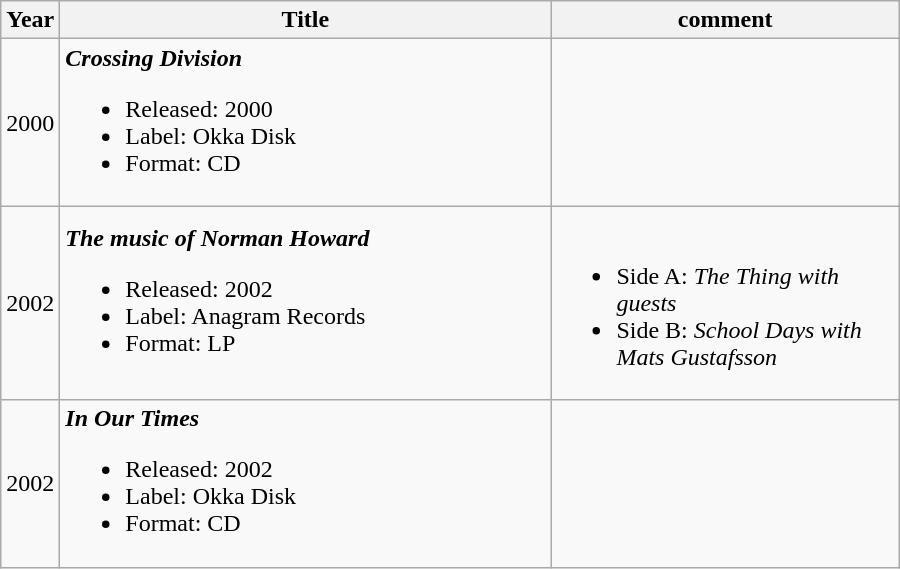<table class="wikitable">
<tr>
<th>Year</th>
<th style="width:225px;">Title</th>
<th style="width:225px;">comment</th>
</tr>
<tr>
<td>2000</td>
<td style="width:20em"><strong><em>Crossing Division</em></strong><br><ul><li>Released: 2000</li><li>Label: Okka Disk </li><li>Format: CD</li></ul></td>
<td></td>
</tr>
<tr>
<td>2002</td>
<td style="width:225px;"><strong><em>The music of Norman Howard</em></strong><br><ul><li>Released: 2002</li><li>Label: Anagram Records </li><li>Format: LP</li></ul></td>
<td style="width:225px;"><br><ul><li>Side A: <em>The Thing with guests</em></li><li>Side B: <em>School Days with Mats Gustafsson</em></li></ul></td>
</tr>
<tr>
<td>2002</td>
<td style="width:20em"><strong><em>In Our Times</em></strong><br><ul><li>Released: 2002</li><li>Label: Okka Disk </li><li>Format: CD</li></ul></td>
<td></td>
</tr>
</table>
